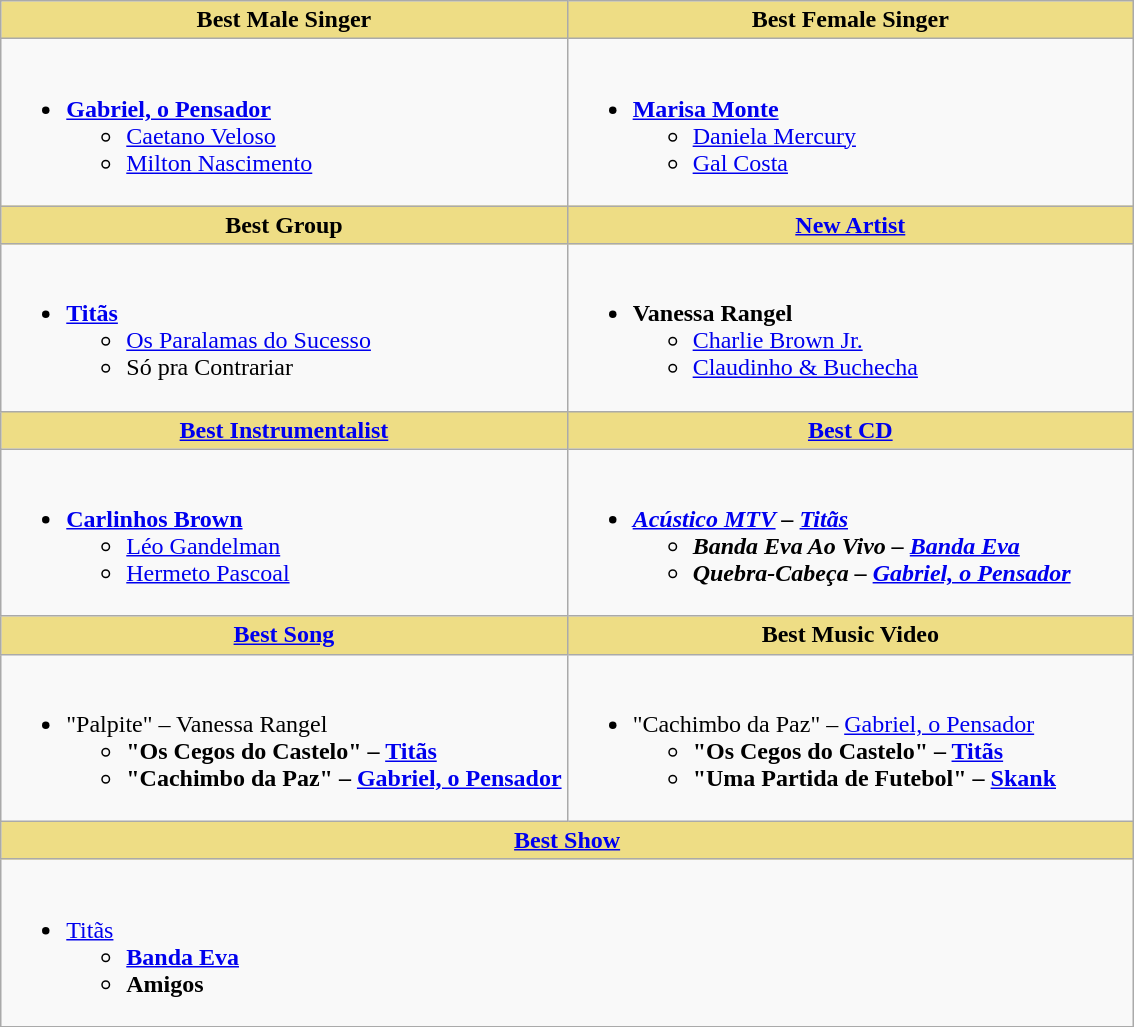<table class="wikitable" style="width=">
<tr>
<th scope="col" width="50%" style="background:#EEDD85;">Best Male Singer</th>
<th scope="col" width="50%" style="background:#EEDD85;">Best Female Singer</th>
</tr>
<tr>
<td style="vertical-align:top"><br><ul><li><strong><a href='#'>Gabriel, o Pensador</a></strong><ul><li><a href='#'>Caetano Veloso</a></li><li><a href='#'>Milton Nascimento</a></li></ul></li></ul></td>
<td style="vertical-align:top"><br><ul><li><strong><a href='#'>Marisa Monte</a></strong><ul><li><a href='#'>Daniela Mercury</a></li><li><a href='#'>Gal Costa</a></li></ul></li></ul></td>
</tr>
<tr>
<th scope="col" width="50%" style="background:#EEDD85;">Best Group</th>
<th scope="col" width="50%" style="background:#EEDD85;"><a href='#'>New Artist</a></th>
</tr>
<tr>
<td style="vertical-align:top"><br><ul><li><strong><a href='#'>Titãs</a></strong><ul><li><a href='#'>Os Paralamas do Sucesso</a></li><li>Só pra Contrariar</li></ul></li></ul></td>
<td style="vertical-align:top"><br><ul><li><strong>Vanessa Rangel</strong><ul><li><a href='#'>Charlie Brown Jr.</a></li><li><a href='#'>Claudinho & Buchecha</a></li></ul></li></ul></td>
</tr>
<tr>
<th scope="col" width="50%" style="background:#EEDD85;"><a href='#'>Best Instrumentalist</a></th>
<th scope="col" width="50%" style="background:#EEDD85;"><a href='#'>Best CD</a></th>
</tr>
<tr>
<td style="vertical-align:top"><br><ul><li><strong><a href='#'>Carlinhos Brown</a></strong><ul><li><a href='#'>Léo Gandelman</a></li><li><a href='#'>Hermeto Pascoal</a></li></ul></li></ul></td>
<td style="vertical-align:top"><br><ul><li><strong><em><a href='#'>Acústico MTV</a><em> – <a href='#'>Titãs</a><strong><ul><li></em>Banda Eva Ao Vivo<em> – <a href='#'>Banda Eva</a></li><li></em>Quebra-Cabeça<em> – <a href='#'>Gabriel, o Pensador</a></li></ul></li></ul></td>
</tr>
<tr>
<th scope="col" width="50%" style="background:#EEDD85;"><a href='#'>Best Song</a></th>
<th scope="col" width="50%" style="background:#EEDD85;">Best Music Video</th>
</tr>
<tr>
<td style="vertical-align:top"><br><ul><li></strong>"Palpite" – Vanessa Rangel<strong><ul><li>"Os Cegos do Castelo" – <a href='#'>Titãs</a></li><li>"Cachimbo da Paz" – <a href='#'>Gabriel, o Pensador</a></li></ul></li></ul></td>
<td style="vertical-align:top"><br><ul><li></strong>"Cachimbo da Paz" – <a href='#'>Gabriel, o Pensador</a><strong><ul><li>"Os Cegos do Castelo" – <a href='#'>Titãs</a></li><li>"Uma Partida de Futebol" – <a href='#'>Skank</a></li></ul></li></ul></td>
</tr>
<tr>
<th colspan="2" scope="col" width="50%" style="background:#EEDD85;"><a href='#'>Best Show</a></th>
</tr>
<tr>
<td colspan="2" style="vertical-align:top"><br><ul><li></strong><a href='#'>Titãs</a><strong><ul><li><a href='#'>Banda Eva</a></li><li>Amigos</li></ul></li></ul></td>
</tr>
</table>
